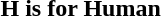<table>
<tr>
<td width="15%"><br><h4>H is for Human</h4><table>
<tr>
<td width="35%"><br></td>
<td width="50%"><br></td>
</tr>
</table>
</td>
</tr>
</table>
